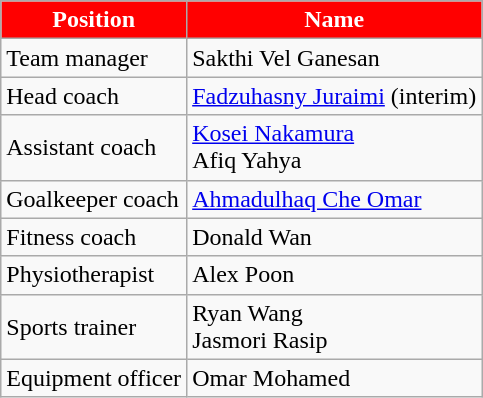<table class="wikitable">
<tr>
<th style="background-color:red; color:white;">Position</th>
<th style="background-color:red; color:white;">Name</th>
</tr>
<tr>
<td>Team manager</td>
<td> Sakthi Vel Ganesan</td>
</tr>
<tr>
<td>Head coach</td>
<td> <a href='#'>Fadzuhasny Juraimi</a> (interim)</td>
</tr>
<tr>
<td>Assistant coach</td>
<td> <a href='#'>Kosei Nakamura</a> <br> Afiq Yahya</td>
</tr>
<tr>
<td>Goalkeeper coach</td>
<td> <a href='#'>Ahmadulhaq Che Omar</a></td>
</tr>
<tr>
<td>Fitness coach</td>
<td>  Donald Wan</td>
</tr>
<tr>
<td>Physiotherapist</td>
<td> Alex Poon</td>
</tr>
<tr>
<td>Sports trainer</td>
<td> Ryan Wang <br>  Jasmori Rasip</td>
</tr>
<tr>
<td>Equipment officer</td>
<td> Omar Mohamed</td>
</tr>
</table>
